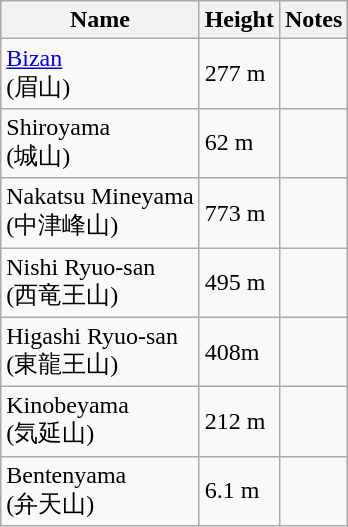<table class="wikitable">
<tr>
<th>Name</th>
<th>Height</th>
<th>Notes</th>
</tr>
<tr>
<td><a href='#'>Bizan</a> <br>(眉山)</td>
<td>277 m</td>
<td></td>
</tr>
<tr>
<td>Shiroyama <br>(城山)</td>
<td>62 m</td>
<td></td>
</tr>
<tr>
<td>Nakatsu Mineyama <br>(中津峰山)</td>
<td>773 m</td>
<td></td>
</tr>
<tr>
<td>Nishi Ryuo-san <br>(西竜王山)</td>
<td>495 m</td>
<td></td>
</tr>
<tr>
<td>Higashi Ryuo-san <br>(東龍王山)</td>
<td>408m</td>
<td></td>
</tr>
<tr>
<td>Kinobeyama <br>(気延山)</td>
<td>212 m</td>
<td></td>
</tr>
<tr>
<td>Bentenyama <br>(弁天山)</td>
<td>6.1 m</td>
<td></td>
</tr>
</table>
